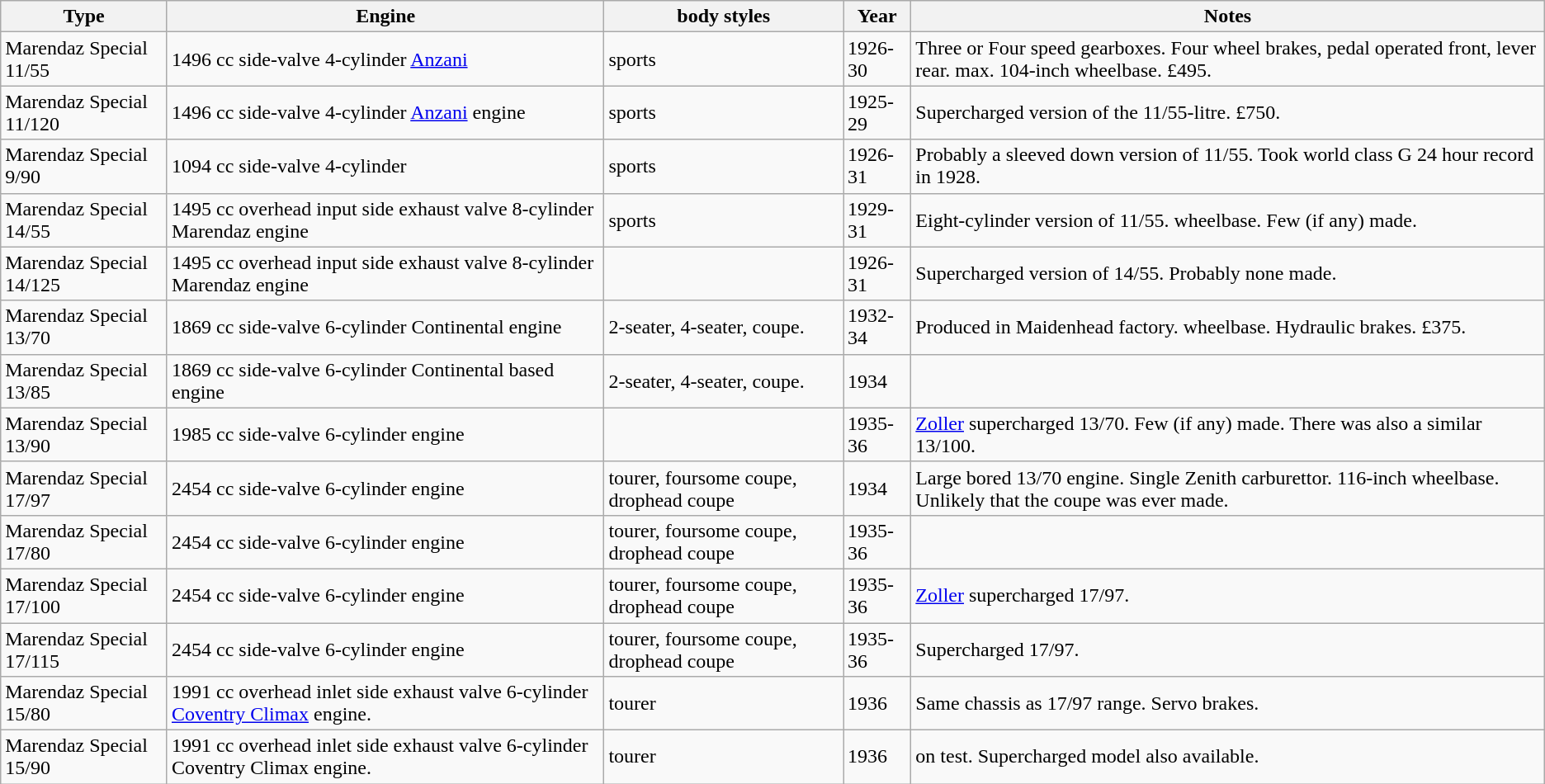<table class="wikitable">
<tr>
<th>Type</th>
<th>Engine</th>
<th>body styles</th>
<th>Year</th>
<th>Notes</th>
</tr>
<tr>
<td>Marendaz Special 11/55</td>
<td>1496 cc side-valve 4-cylinder <a href='#'>Anzani</a></td>
<td>sports</td>
<td>1926-30</td>
<td>Three or Four speed gearboxes. Four wheel brakes, pedal operated front, lever rear.  max. 104-inch wheelbase. £495.</td>
</tr>
<tr>
<td>Marendaz Special 11/120</td>
<td>1496 cc side-valve 4-cylinder <a href='#'>Anzani</a> engine</td>
<td>sports</td>
<td>1925-29</td>
<td>Supercharged version of the 11/55-litre. £750.</td>
</tr>
<tr>
<td>Marendaz Special 9/90</td>
<td>1094 cc side-valve 4-cylinder</td>
<td>sports</td>
<td>1926-31</td>
<td>Probably a sleeved down version of 11/55. Took world class G 24 hour record in 1928.</td>
</tr>
<tr>
<td>Marendaz Special 14/55</td>
<td>1495 cc overhead input side exhaust valve 8-cylinder Marendaz engine</td>
<td>sports</td>
<td>1929-31</td>
<td>Eight-cylinder version of 11/55.  wheelbase. Few (if any) made.</td>
</tr>
<tr>
<td>Marendaz Special 14/125</td>
<td>1495 cc overhead input side exhaust valve 8-cylinder Marendaz engine</td>
<td></td>
<td>1926-31</td>
<td>Supercharged version of 14/55. Probably none made.</td>
</tr>
<tr>
<td>Marendaz Special 13/70</td>
<td>1869 cc side-valve 6-cylinder Continental engine</td>
<td>2-seater, 4-seater, coupe.</td>
<td>1932-34</td>
<td>Produced in Maidenhead factory.  wheelbase. Hydraulic brakes. £375.</td>
</tr>
<tr>
<td>Marendaz Special 13/85</td>
<td>1869 cc side-valve 6-cylinder Continental based engine</td>
<td>2-seater, 4-seater, coupe.</td>
<td>1934</td>
<td></td>
</tr>
<tr>
<td>Marendaz Special 13/90</td>
<td>1985 cc side-valve 6-cylinder engine</td>
<td></td>
<td>1935-36</td>
<td><a href='#'>Zoller</a> supercharged 13/70. Few (if any) made. There was also a similar 13/100.</td>
</tr>
<tr>
<td>Marendaz Special 17/97</td>
<td>2454 cc side-valve 6-cylinder engine</td>
<td>tourer, foursome coupe, drophead coupe</td>
<td>1934</td>
<td>Large bored 13/70 engine. Single Zenith carburettor. 116-inch wheelbase. Unlikely that the coupe was ever made.</td>
</tr>
<tr>
<td>Marendaz Special 17/80</td>
<td>2454 cc side-valve 6-cylinder engine</td>
<td>tourer, foursome coupe, drophead coupe</td>
<td>1935-36</td>
<td></td>
</tr>
<tr>
<td>Marendaz Special 17/100</td>
<td>2454 cc side-valve 6-cylinder engine</td>
<td>tourer, foursome coupe, drophead coupe</td>
<td>1935-36</td>
<td><a href='#'>Zoller</a> supercharged 17/97.</td>
</tr>
<tr>
<td>Marendaz Special 17/115</td>
<td>2454 cc side-valve 6-cylinder engine</td>
<td>tourer, foursome coupe, drophead coupe</td>
<td>1935-36</td>
<td>Supercharged 17/97.</td>
</tr>
<tr>
<td>Marendaz Special 15/80</td>
<td>1991 cc overhead inlet side exhaust valve 6-cylinder <a href='#'>Coventry Climax</a> engine.</td>
<td>tourer</td>
<td>1936</td>
<td>Same chassis as 17/97 range. Servo brakes.</td>
</tr>
<tr>
<td>Marendaz Special 15/90</td>
<td>1991 cc overhead inlet side exhaust valve 6-cylinder Coventry Climax engine.</td>
<td>tourer</td>
<td>1936</td>
<td> on test. Supercharged model also available.</td>
</tr>
</table>
